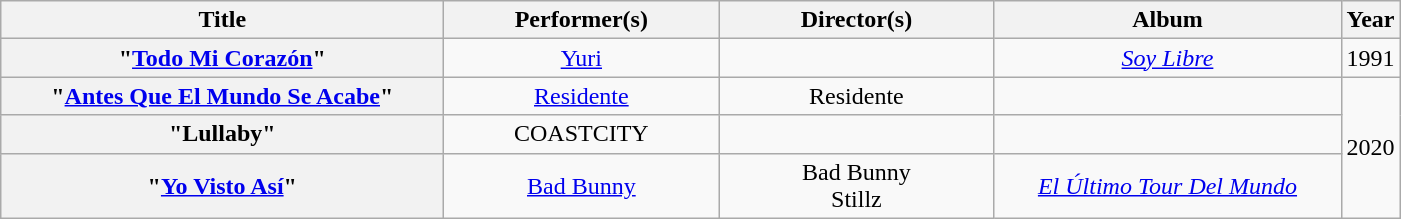<table class="wikitable plainrowheaders" style="text-align:center;">
<tr>
<th scope="col" style="width: 18em;">Title</th>
<th scope="col" style="width: 11em;">Performer(s)</th>
<th scope="col" style="width: 11em;">Director(s)</th>
<th scope="col" style="width: 14em;">Album</th>
<th scope="col" style="width: 2em;">Year</th>
</tr>
<tr>
<th>"<a href='#'>Todo Mi Corazón</a>"</th>
<td><a href='#'>Yuri</a></td>
<td></td>
<td><em><a href='#'>Soy Libre</a></em></td>
<td>1991</td>
</tr>
<tr>
<th>"<a href='#'>Antes Que El Mundo Se Acabe</a>"</th>
<td><a href='#'>Residente</a></td>
<td>Residente</td>
<td></td>
<td rowspan="3">2020</td>
</tr>
<tr>
<th>"Lullaby"</th>
<td>COASTCITY</td>
<td></td>
<td></td>
</tr>
<tr>
<th scope="row">"<a href='#'>Yo Visto Así</a>"</th>
<td><a href='#'>Bad Bunny</a></td>
<td>Bad Bunny<br>Stillz</td>
<td align="center"><em><a href='#'>El Último Tour Del Mundo</a></em></td>
</tr>
</table>
